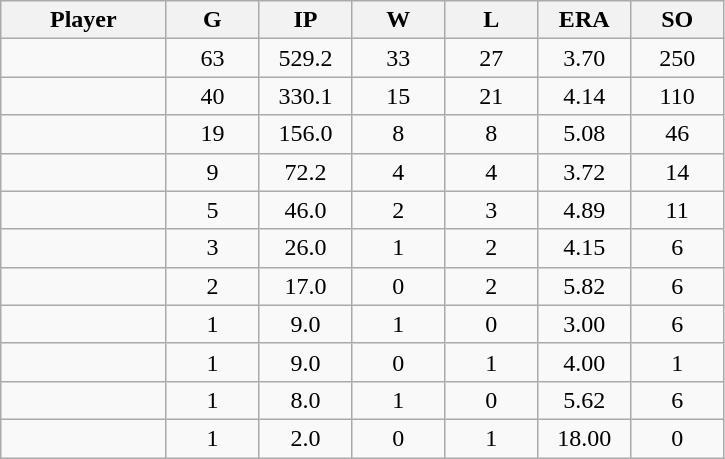<table class="wikitable sortable">
<tr>
<th bgcolor="#DDDDFF" width="16%">Player</th>
<th bgcolor="#DDDDFF" width="9%">G</th>
<th bgcolor="#DDDDFF" width="9%">IP</th>
<th bgcolor="#DDDDFF" width="9%">W</th>
<th bgcolor="#DDDDFF" width="9%">L</th>
<th bgcolor="#DDDDFF" width="9%">ERA</th>
<th bgcolor="#DDDDFF" width="9%">SO</th>
</tr>
<tr align="center">
<td></td>
<td>63</td>
<td>529.2</td>
<td>33</td>
<td>27</td>
<td>3.70</td>
<td>250</td>
</tr>
<tr align="center">
<td></td>
<td>40</td>
<td>330.1</td>
<td>15</td>
<td>21</td>
<td>4.14</td>
<td>110</td>
</tr>
<tr align="center">
<td></td>
<td>19</td>
<td>156.0</td>
<td>8</td>
<td>8</td>
<td>5.08</td>
<td>46</td>
</tr>
<tr align="center">
<td></td>
<td>9</td>
<td>72.2</td>
<td>4</td>
<td>4</td>
<td>3.72</td>
<td>14</td>
</tr>
<tr align="center">
<td></td>
<td>5</td>
<td>46.0</td>
<td>2</td>
<td>3</td>
<td>4.89</td>
<td>11</td>
</tr>
<tr align="center">
<td></td>
<td>3</td>
<td>26.0</td>
<td>1</td>
<td>2</td>
<td>4.15</td>
<td>6</td>
</tr>
<tr align="center">
<td></td>
<td>2</td>
<td>17.0</td>
<td>0</td>
<td>2</td>
<td>5.82</td>
<td>6</td>
</tr>
<tr align="center">
<td></td>
<td>1</td>
<td>9.0</td>
<td>1</td>
<td>0</td>
<td>3.00</td>
<td>6</td>
</tr>
<tr align="center">
<td></td>
<td>1</td>
<td>9.0</td>
<td>0</td>
<td>1</td>
<td>4.00</td>
<td>1</td>
</tr>
<tr align="center">
<td></td>
<td>1</td>
<td>8.0</td>
<td>1</td>
<td>0</td>
<td>5.62</td>
<td>6</td>
</tr>
<tr align="center">
<td></td>
<td>1</td>
<td>2.0</td>
<td>0</td>
<td>1</td>
<td>18.00</td>
<td>0</td>
</tr>
</table>
